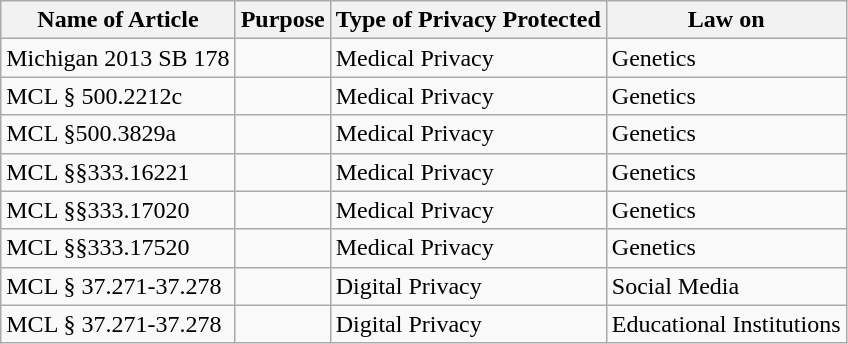<table class="wikitable">
<tr>
<th>Name of Article</th>
<th>Purpose</th>
<th>Type of Privacy Protected</th>
<th>Law on</th>
</tr>
<tr>
<td>Michigan 2013 SB 178</td>
<td></td>
<td>Medical Privacy</td>
<td>Genetics</td>
</tr>
<tr>
<td>MCL § 500.2212c</td>
<td></td>
<td>Medical Privacy</td>
<td>Genetics</td>
</tr>
<tr>
<td>MCL §500.3829a</td>
<td></td>
<td>Medical Privacy</td>
<td>Genetics</td>
</tr>
<tr>
<td>MCL §§333.16221</td>
<td></td>
<td>Medical Privacy</td>
<td>Genetics</td>
</tr>
<tr>
<td>MCL §§333.17020</td>
<td></td>
<td>Medical Privacy</td>
<td>Genetics</td>
</tr>
<tr>
<td>MCL §§333.17520</td>
<td></td>
<td>Medical Privacy</td>
<td>Genetics</td>
</tr>
<tr>
<td>MCL § 37.271-37.278</td>
<td></td>
<td>Digital Privacy</td>
<td>Social Media</td>
</tr>
<tr>
<td>MCL § 37.271-37.278</td>
<td></td>
<td>Digital Privacy</td>
<td>Educational Institutions</td>
</tr>
</table>
